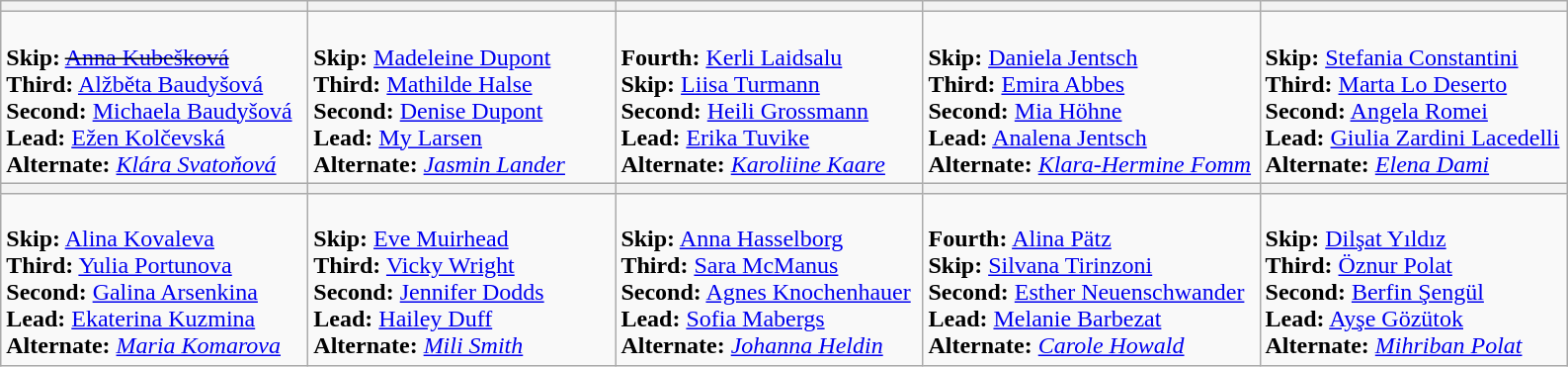<table class="wikitable">
<tr>
<th width=200></th>
<th width=200></th>
<th width=200></th>
<th width=220></th>
<th width=200></th>
</tr>
<tr>
<td><br><strong>Skip:</strong> <s><a href='#'>Anna Kubešková</a></s><br>
<strong>Third:</strong> <a href='#'>Alžběta Baudyšová</a><br>
<strong>Second:</strong> <a href='#'>Michaela Baudyšová</a><br>
<strong>Lead:</strong> <a href='#'>Ežen Kolčevská</a><br>
<strong>Alternate:</strong> <em><a href='#'>Klára Svatoňová</a></em></td>
<td><br><strong>Skip:</strong> <a href='#'>Madeleine Dupont</a><br>
<strong>Third:</strong> <a href='#'>Mathilde Halse</a><br>
<strong>Second:</strong> <a href='#'>Denise Dupont</a><br>
<strong>Lead:</strong> <a href='#'>My Larsen</a><br>
<strong>Alternate:</strong> <em><a href='#'>Jasmin Lander</a></em></td>
<td><br><strong>Fourth:</strong> <a href='#'>Kerli Laidsalu</a><br>
<strong>Skip:</strong> <a href='#'>Liisa Turmann</a><br>
<strong>Second:</strong> <a href='#'>Heili Grossmann</a><br>
<strong>Lead:</strong> <a href='#'>Erika Tuvike</a><br>
<strong>Alternate:</strong> <em><a href='#'>Karoliine Kaare</a></em></td>
<td><br><strong>Skip:</strong> <a href='#'>Daniela Jentsch</a><br>
<strong>Third:</strong> <a href='#'>Emira Abbes</a><br>
<strong>Second:</strong> <a href='#'>Mia Höhne</a><br>
<strong>Lead:</strong> <a href='#'>Analena Jentsch</a><br>
<strong>Alternate:</strong> <em><a href='#'>Klara-Hermine Fomm</a></em></td>
<td><br><strong>Skip:</strong> <a href='#'>Stefania Constantini</a><br>
<strong>Third:</strong> <a href='#'>Marta Lo Deserto</a><br>
<strong>Second:</strong> <a href='#'>Angela Romei</a><br>
<strong>Lead:</strong> <a href='#'>Giulia Zardini Lacedelli</a><br>
<strong>Alternate:</strong> <em><a href='#'>Elena Dami</a></em></td>
</tr>
<tr>
<th width=200></th>
<th width=200></th>
<th width=200></th>
<th width=220></th>
<th width=200></th>
</tr>
<tr>
<td><br><strong>Skip:</strong> <a href='#'>Alina Kovaleva</a><br>
<strong>Third:</strong> <a href='#'>Yulia Portunova</a><br>
<strong>Second:</strong> <a href='#'>Galina Arsenkina</a><br>
<strong>Lead:</strong> <a href='#'>Ekaterina Kuzmina</a><br>
<strong>Alternate:</strong> <em><a href='#'>Maria Komarova</a></em></td>
<td><br><strong>Skip:</strong> <a href='#'>Eve Muirhead</a><br>
<strong>Third:</strong> <a href='#'>Vicky Wright</a><br>
<strong>Second:</strong> <a href='#'>Jennifer Dodds</a><br>
<strong>Lead:</strong> <a href='#'>Hailey Duff</a><br>
<strong>Alternate:</strong> <em><a href='#'>Mili Smith</a></em></td>
<td><br><strong>Skip:</strong> <a href='#'>Anna Hasselborg</a><br>
<strong>Third:</strong> <a href='#'>Sara McManus</a><br>
<strong>Second:</strong> <a href='#'>Agnes Knochenhauer</a><br>
<strong>Lead:</strong> <a href='#'>Sofia Mabergs</a><br>
<strong>Alternate:</strong> <em><a href='#'>Johanna Heldin</a></em></td>
<td><br><strong>Fourth:</strong> <a href='#'>Alina Pätz</a><br>
<strong>Skip:</strong> <a href='#'>Silvana Tirinzoni</a><br>
<strong>Second:</strong> <a href='#'>Esther Neuenschwander</a><br>
<strong>Lead:</strong> <a href='#'>Melanie Barbezat</a><br>
<strong>Alternate:</strong> <em><a href='#'>Carole Howald</a></em></td>
<td><br><strong>Skip:</strong> <a href='#'>Dilşat Yıldız</a><br>
<strong>Third:</strong> <a href='#'>Öznur Polat</a><br>
<strong>Second:</strong> <a href='#'>Berfin Şengül</a><br>
<strong>Lead:</strong> <a href='#'>Ayşe Gözütok</a><br>
<strong>Alternate:</strong> <em><a href='#'>Mihriban Polat</a></em></td>
</tr>
</table>
